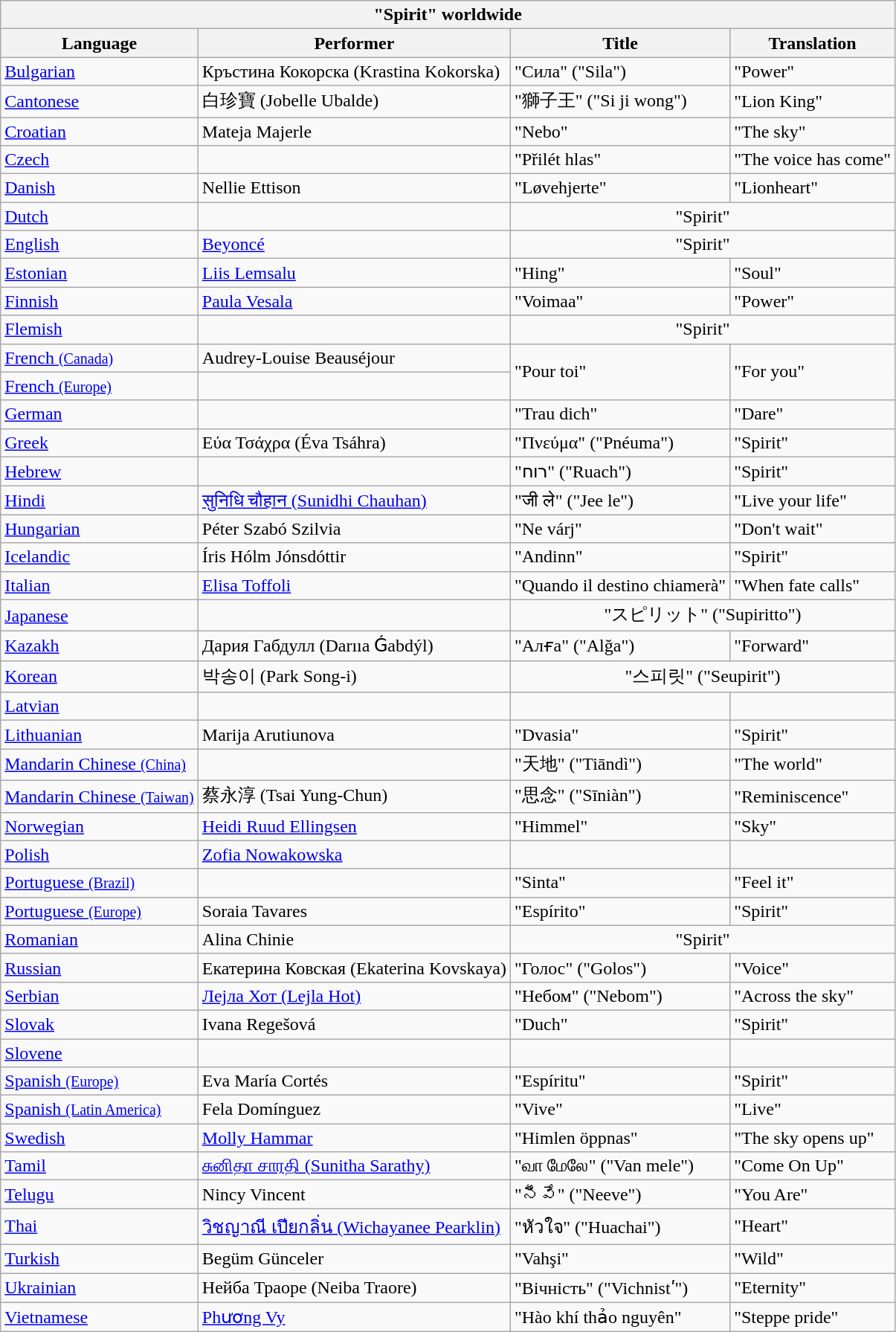<table class="wikitable collapsible collapsed">
<tr>
<th colspan="4">"Spirit" worldwide</th>
</tr>
<tr>
<th align="left">Language</th>
<th align="left">Performer</th>
<th align="left">Title</th>
<th align="left">Translation</th>
</tr>
<tr>
<td><a href='#'>Bulgarian</a></td>
<td>Кръстина Кокорска (Krastina Kokorska)</td>
<td>"Сила" ("Sila")</td>
<td>"Power"</td>
</tr>
<tr>
<td><a href='#'>Cantonese</a></td>
<td>白珍寶 (Jobelle Ubalde)</td>
<td>"獅子王" ("Si ji wong")</td>
<td>"Lion King"</td>
</tr>
<tr>
<td><a href='#'>Croatian</a></td>
<td>Mateja Majerle</td>
<td>"Nebo"</td>
<td>"The sky"</td>
</tr>
<tr>
<td><a href='#'>Czech</a></td>
<td></td>
<td>"Přilét hlas"</td>
<td>"The voice has come"</td>
</tr>
<tr>
<td><a href='#'>Danish</a></td>
<td>Nellie Ettison</td>
<td>"Løvehjerte"</td>
<td>"Lionheart"</td>
</tr>
<tr>
<td><a href='#'>Dutch</a></td>
<td></td>
<td align="center" colspan="2">"Spirit"</td>
</tr>
<tr>
<td><a href='#'>English</a></td>
<td><a href='#'>Beyoncé</a></td>
<td align="center" colspan="2">"Spirit"</td>
</tr>
<tr>
<td><a href='#'>Estonian</a></td>
<td><a href='#'>Liis Lemsalu</a></td>
<td>"Hing"</td>
<td>"Soul"</td>
</tr>
<tr>
<td><a href='#'>Finnish</a></td>
<td><a href='#'>Paula Vesala</a></td>
<td>"Voimaa"</td>
<td>"Power"</td>
</tr>
<tr>
<td><a href='#'>Flemish</a></td>
<td></td>
<td align="center" colspan="2">"Spirit"</td>
</tr>
<tr>
<td><a href='#'>French <small>(Canada)</small></a></td>
<td>Audrey-Louise Beauséjour</td>
<td rowspan="2">"Pour toi"</td>
<td rowspan="2">"For you"</td>
</tr>
<tr>
<td><a href='#'>French <small>(Europe)</small></a></td>
<td></td>
</tr>
<tr>
<td><a href='#'>German</a></td>
<td></td>
<td>"Trau dich"</td>
<td>"Dare"</td>
</tr>
<tr>
<td><a href='#'>Greek</a></td>
<td>Εύα Τσάχρα (Éva Tsáhra)</td>
<td>"Πνεύμα" ("Pnéuma")</td>
<td>"Spirit"</td>
</tr>
<tr>
<td><a href='#'>Hebrew</a></td>
<td></td>
<td>"רוח" ("Ruach")</td>
<td>"Spirit"</td>
</tr>
<tr>
<td><a href='#'>Hindi</a></td>
<td><a href='#'>सुनिधि चौहान (Sunidhi Chauhan)</a></td>
<td>"जी ले" ("Jee le")</td>
<td>"Live your life"</td>
</tr>
<tr>
<td><a href='#'>Hungarian</a></td>
<td>Péter Szabó Szilvia</td>
<td>"Ne várj"</td>
<td>"Don't wait"</td>
</tr>
<tr>
<td><a href='#'>Icelandic</a></td>
<td>Íris Hólm Jónsdóttir</td>
<td>"Andinn"</td>
<td>"Spirit"</td>
</tr>
<tr>
<td><a href='#'>Italian</a></td>
<td><a href='#'>Elisa Toffoli</a></td>
<td>"Quando il destino chiamerà"</td>
<td>"When fate calls"</td>
</tr>
<tr>
<td><a href='#'>Japanese</a></td>
<td></td>
<td align="center" colspan="2">"スピリット" ("Supiritto")</td>
</tr>
<tr>
<td><a href='#'>Kazakh</a></td>
<td>Дария Габдулл (Darııa Ǵabdýl)</td>
<td>"Алға" ("Alğa")</td>
<td>"Forward"</td>
</tr>
<tr>
<td><a href='#'>Korean</a></td>
<td>박송이 (Park Song-i)</td>
<td align="center" colspan="2">"스피릿" ("Seupirit")</td>
</tr>
<tr>
<td><a href='#'>Latvian</a></td>
<td></td>
<td></td>
<td></td>
</tr>
<tr>
<td><a href='#'>Lithuanian</a></td>
<td>Marija Arutiunova</td>
<td>"Dvasia"</td>
<td>"Spirit"</td>
</tr>
<tr>
<td><a href='#'>Mandarin Chinese <small>(China)</small></a></td>
<td></td>
<td>"天地" ("Tiāndì")</td>
<td>"The world"</td>
</tr>
<tr>
<td><a href='#'>Mandarin Chinese <small>(Taiwan)</small></a></td>
<td>蔡永淳 (Tsai Yung-Chun)</td>
<td>"思念" ("Sīniàn")</td>
<td>"Reminiscence"</td>
</tr>
<tr>
<td><a href='#'>Norwegian</a></td>
<td><a href='#'>Heidi Ruud Ellingsen</a></td>
<td>"Himmel"</td>
<td>"Sky"</td>
</tr>
<tr>
<td><a href='#'>Polish</a></td>
<td><a href='#'>Zofia Nowakowska</a></td>
<td></td>
<td></td>
</tr>
<tr>
<td><a href='#'>Portuguese <small>(Brazil)</small></a></td>
<td></td>
<td>"Sinta"</td>
<td>"Feel it"</td>
</tr>
<tr>
<td><a href='#'>Portuguese <small>(Europe)</small></a></td>
<td>Soraia Tavares</td>
<td>"Espírito"</td>
<td>"Spirit"</td>
</tr>
<tr>
<td><a href='#'>Romanian</a></td>
<td>Alina Chinie</td>
<td align="center" colspan="2">"Spirit"</td>
</tr>
<tr>
<td><a href='#'>Russian</a></td>
<td>Екатерина Ковская (Ekaterina Kovskaya)</td>
<td>"Голос" ("Golos")</td>
<td>"Voice"</td>
</tr>
<tr>
<td><a href='#'>Serbian</a></td>
<td><a href='#'>Лејла Хот (Lejla Hot)</a></td>
<td>"Небом" ("Nebom")</td>
<td>"Across the sky"</td>
</tr>
<tr>
<td><a href='#'>Slovak</a></td>
<td>Ivana Regešová</td>
<td>"Duch"</td>
<td>"Spirit"</td>
</tr>
<tr>
<td><a href='#'>Slovene</a></td>
<td></td>
<td></td>
<td></td>
</tr>
<tr>
<td><a href='#'>Spanish <small>(Europe)</small></a></td>
<td>Eva María Cortés</td>
<td>"Espíritu"</td>
<td>"Spirit"</td>
</tr>
<tr>
<td><a href='#'>Spanish <small>(Latin America)</small></a></td>
<td>Fela Domínguez</td>
<td>"Vive"</td>
<td>"Live"</td>
</tr>
<tr>
<td><a href='#'>Swedish</a></td>
<td><a href='#'>Molly Hammar</a></td>
<td>"Himlen öppnas"</td>
<td>"The sky opens up"</td>
</tr>
<tr>
<td><a href='#'>Tamil</a></td>
<td><a href='#'>சுனிதா சாரதி (Sunitha Sarathy)</a></td>
<td>"வா மேலே" ("Van mele")</td>
<td>"Come On Up"</td>
</tr>
<tr>
<td><a href='#'>Telugu</a></td>
<td>Nincy Vincent</td>
<td>"నీవే" ("Neeve")</td>
<td>"You Are"</td>
</tr>
<tr>
<td><a href='#'>Thai</a></td>
<td><a href='#'>วิชญาณี เปียกลิ่น (Wichayanee Pearklin)</a></td>
<td>"หัวใจ" ("Huachai")</td>
<td>"Heart"</td>
</tr>
<tr>
<td><a href='#'>Turkish</a></td>
<td>Begüm Günceler</td>
<td>"Vahşi"</td>
<td>"Wild"</td>
</tr>
<tr>
<td><a href='#'>Ukrainian</a></td>
<td>Нейба Траоре (Neiba Traore)</td>
<td>"Вічність" ("Vichnistʹ")</td>
<td>"Eternity"</td>
</tr>
<tr>
<td><a href='#'>Vietnamese</a></td>
<td><a href='#'>Phương Vy</a></td>
<td>"Hào khí thảo nguyên"</td>
<td>"Steppe pride"</td>
</tr>
</table>
